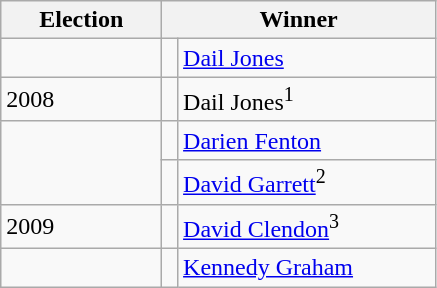<table class=wikitable>
<tr>
<th width=100>Election</th>
<th width=175 colspan=2>Winner</th>
</tr>
<tr>
<td></td>
<td></td>
<td><a href='#'>Dail Jones</a></td>
</tr>
<tr>
<td>2008</td>
<td></td>
<td>Dail Jones<sup>1</sup></td>
</tr>
<tr>
<td rowspan=2></td>
<td></td>
<td><a href='#'>Darien Fenton</a></td>
</tr>
<tr>
<td></td>
<td><a href='#'>David Garrett</a><sup>2</sup></td>
</tr>
<tr>
<td>2009</td>
<td></td>
<td><a href='#'>David Clendon</a><sup>3</sup></td>
</tr>
<tr>
<td></td>
<td></td>
<td><a href='#'>Kennedy Graham</a></td>
</tr>
</table>
